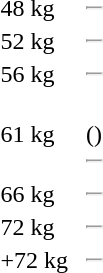<table>
<tr>
<td>48 kg <br> </td>
<td></td>
<td></td>
<td> <hr> </td>
</tr>
<tr>
<td>52 kg <br> </td>
<td></td>
<td></td>
<td> <hr> </td>
</tr>
<tr>
<td>56 kg <br> </td>
<td></td>
<td></td>
<td> <hr> </td>
</tr>
<tr>
<td>61 kg <br> </td>
<td></td>
<td></td>
<td><br>() <hr> </td>
</tr>
<tr>
<td>66 kg <br> </td>
<td></td>
<td></td>
<td> <hr> </td>
</tr>
<tr>
<td>72 kg <br> </td>
<td></td>
<td></td>
<td> <hr> </td>
</tr>
<tr>
<td>+72 kg <br> </td>
<td></td>
<td></td>
<td> <hr> </td>
</tr>
</table>
